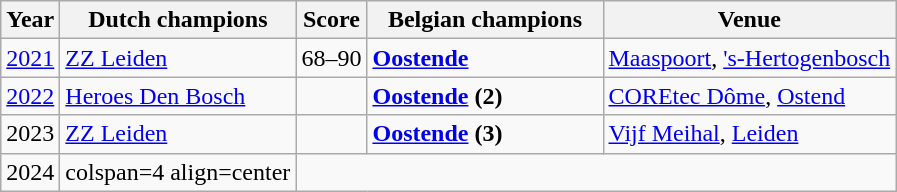<table class="wikitable sortable plainrowheaders">
<tr>
<th scope="col">Year</th>
<th scope="col" width=150>Dutch champions</th>
<th scope="col">Score</th>
<th scope="col" width=150>Belgian champions</th>
<th scope="col">Venue</th>
</tr>
<tr>
<td align=center><a href='#'>2021</a></td>
<td><a href='#'>ZZ Leiden</a></td>
<td align=center>68–90</td>
<td><strong><a href='#'>Oostende</a></strong></td>
<td><a href='#'>Maaspoort</a>, <a href='#'>'s-Hertogenbosch</a></td>
</tr>
<tr>
<td align=center><a href='#'>2022</a></td>
<td><a href='#'>Heroes Den Bosch</a></td>
<td></td>
<td><a href='#'><strong>Oostende</strong></a> <strong>(2)</strong></td>
<td><a href='#'>COREtec Dôme</a>, <a href='#'>Ostend</a></td>
</tr>
<tr>
<td align=center>2023</td>
<td><a href='#'>ZZ Leiden</a></td>
<td></td>
<td><strong><a href='#'>Oostende</a> (3)</strong></td>
<td><a href='#'>Vijf Meihal</a>, <a href='#'>Leiden</a></td>
</tr>
<tr>
<td align=center>2024</td>
<td>colspan=4 align=center </td>
</tr>
</table>
